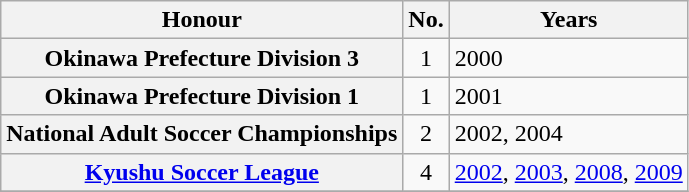<table class="wikitable plainrowheaders">
<tr>
<th scope=col>Honour</th>
<th scope=col>No.</th>
<th scope=col>Years</th>
</tr>
<tr>
<th scope=row>Okinawa Prefecture Division 3</th>
<td align="center">1</td>
<td>2000</td>
</tr>
<tr>
<th scope=row>Okinawa Prefecture Division 1</th>
<td align="center">1</td>
<td>2001</td>
</tr>
<tr>
<th scope=row>National Adult Soccer Championships</th>
<td align="center">2</td>
<td>2002, 2004</td>
</tr>
<tr>
<th scope=row><a href='#'>Kyushu Soccer League</a></th>
<td align="center">4</td>
<td><a href='#'>2002</a>, <a href='#'>2003</a>, <a href='#'>2008</a>, <a href='#'>2009</a></td>
</tr>
<tr>
</tr>
</table>
